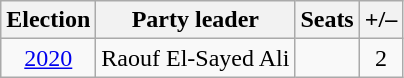<table class=wikitable style=text-align:center>
<tr>
<th>Election</th>
<th>Party leader</th>
<th>Seats</th>
<th>+/–</th>
</tr>
<tr>
<td><a href='#'>2020</a></td>
<td>Raouf El-Sayed Ali</td>
<td></td>
<td> 2</td>
</tr>
</table>
